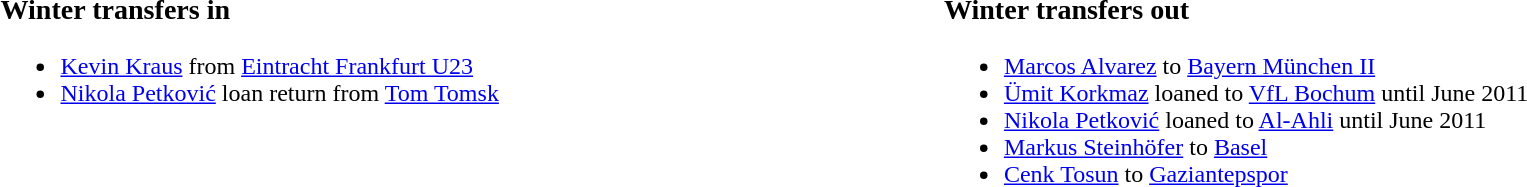<table width=100%>
<tr>
<td width=50% valign=top><br><h3>Winter transfers in</h3><ul><li><a href='#'>Kevin Kraus</a> from <a href='#'>Eintracht Frankfurt U23</a></li><li><a href='#'>Nikola Petković</a> loan return from <a href='#'>Tom Tomsk</a></li></ul></td>
<td width=50% valign=top><br><h3>Winter transfers out</h3><ul><li><a href='#'>Marcos Alvarez</a> to <a href='#'>Bayern München II</a></li><li><a href='#'>Ümit Korkmaz</a> loaned to <a href='#'>VfL Bochum</a> until June 2011</li><li><a href='#'>Nikola Petković</a> loaned to <a href='#'>Al-Ahli</a> until June 2011</li><li><a href='#'>Markus Steinhöfer</a> to <a href='#'>Basel</a></li><li><a href='#'>Cenk Tosun</a> to <a href='#'>Gaziantepspor</a></li></ul></td>
<td width=50% valign=top></td>
</tr>
</table>
